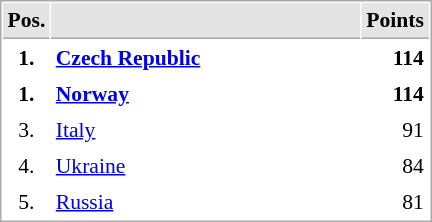<table cellspacing="1" cellpadding="3" style="border:1px solid #AAAAAA;font-size:90%">
<tr bgcolor="#E4E4E4">
<th style="border-bottom:1px solid #AAAAAA" width=10>Pos.</th>
<th style="border-bottom:1px solid #AAAAAA" width=200></th>
<th style="border-bottom:1px solid #AAAAAA" width=20>Points</th>
</tr>
<tr>
<td align="center"><strong>1.</strong></td>
<td> <strong><a href='#'>Czech Republic</a></strong></td>
<td align="right"><strong>114</strong></td>
</tr>
<tr>
<td align="center"><strong>1.</strong></td>
<td> <strong><a href='#'>Norway</a></strong></td>
<td align="right"><strong>114</strong></td>
</tr>
<tr>
<td align="center">3.</td>
<td> <a href='#'>Italy</a></td>
<td align="right">91</td>
</tr>
<tr>
<td align="center">4.</td>
<td> <a href='#'>Ukraine</a></td>
<td align="right">84</td>
</tr>
<tr>
<td align="center">5.</td>
<td> <a href='#'>Russia</a></td>
<td align="right">81</td>
</tr>
</table>
